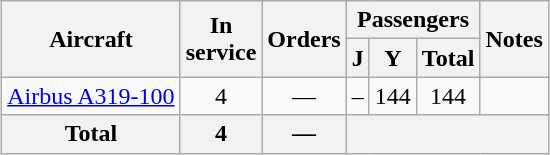<table class="wikitable" style="text-align:center; margin:0.5em auto">
<tr>
<th rowspan=2>Aircraft</th>
<th rowspan=2>In <br> service</th>
<th rowspan=2>Orders</th>
<th colspan=3>Passengers</th>
<th rowspan=2>Notes</th>
</tr>
<tr>
<th><abbr>J</abbr></th>
<th><abbr>Y</abbr></th>
<th>Total</th>
</tr>
<tr>
<td><a href='#'>Airbus A319-100</a></td>
<td>4</td>
<td>—</td>
<td>–</td>
<td>144</td>
<td>144</td>
<td></td>
</tr>
<tr>
<th>Total</th>
<th>4</th>
<th>—</th>
<th colspan=4></th>
</tr>
</table>
